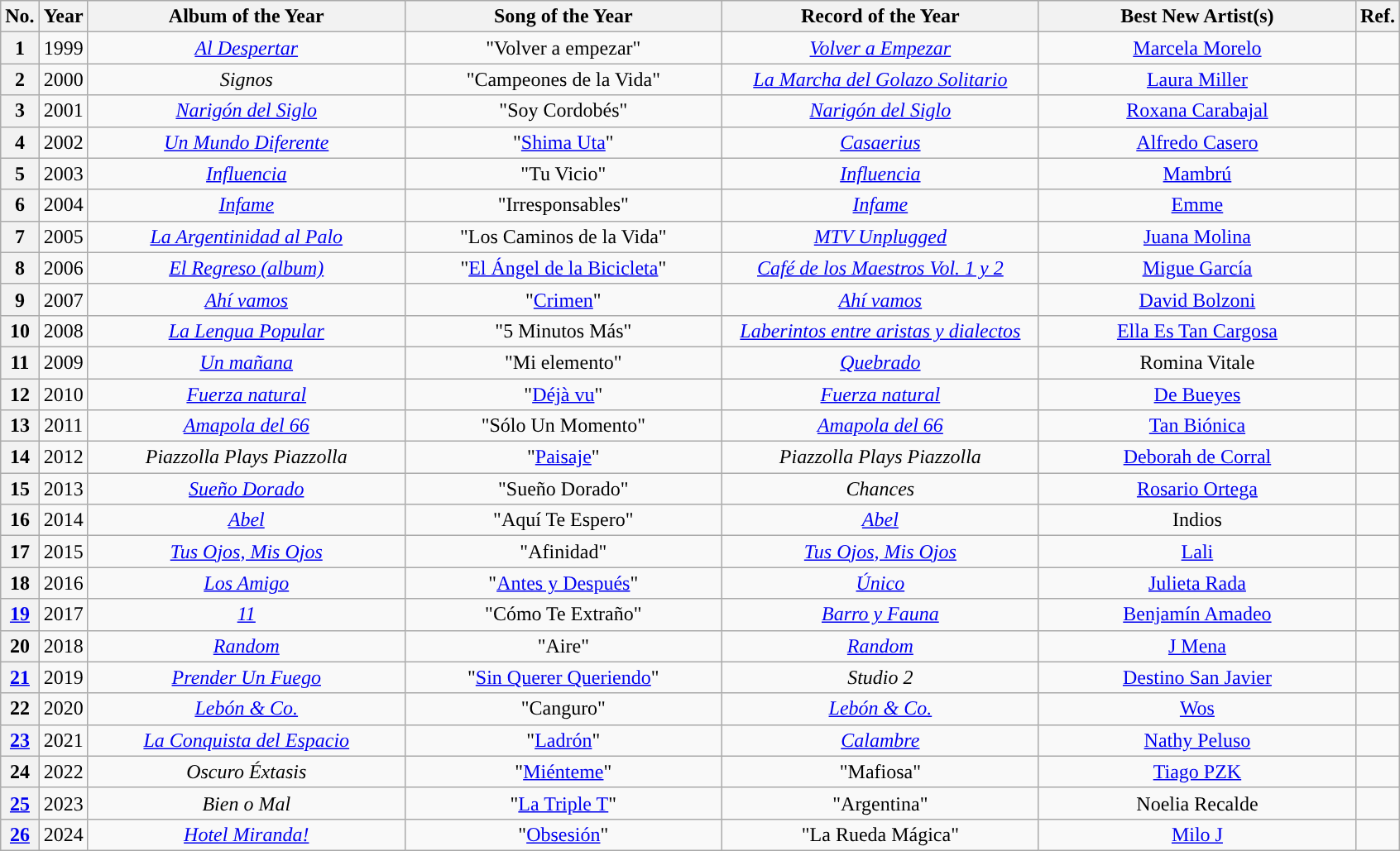<table class="wikitable" style="text-align:center">
<tr>
<th>No.</th>
<th>Year</th>
<th style="width:15.5em;">Album of the Year<br></th>
<th style="width:15.5em;">Song of the Year</th>
<th style="width:15.5em;">Record of the Year</th>
<th style="width:15.5em;">Best New Artist(s)</th>
<th>Ref.</th>
</tr>
<tr>
<th>1</th>
<td>1999</td>
<td><em><a href='#'>Al Despertar</a></em><br></td>
<td>"Volver a empezar"<br></td>
<td><em><a href='#'>Volver a Empezar</a></em><br></td>
<td><a href='#'>Marcela Morelo</a></td>
<td></td>
</tr>
<tr>
<th>2</th>
<td>2000</td>
<td><em>Signos</em><br></td>
<td>"Campeones de la Vida"<br></td>
<td><em><a href='#'>La Marcha del Golazo Solitario</a></em><br></td>
<td><a href='#'>Laura Miller</a></td>
<td></td>
</tr>
<tr>
<th>3</th>
<td>2001</td>
<td><em><a href='#'>Narigón del Siglo</a></em><br></td>
<td>"Soy Cordobés"<br></td>
<td><em><a href='#'>Narigón del Siglo</a></em><br></td>
<td><a href='#'>Roxana Carabajal</a></td>
<td></td>
</tr>
<tr>
<th>4</th>
<td>2002</td>
<td><em><a href='#'>Un Mundo Diferente</a></em><br></td>
<td>"<a href='#'>Shima Uta</a>"<br></td>
<td><em><a href='#'>Casaerius</a></em><br></td>
<td><a href='#'>Alfredo Casero</a></td>
<td></td>
</tr>
<tr>
<th>5</th>
<td>2003</td>
<td><em><a href='#'>Influencia</a></em><br></td>
<td>"Tu Vicio"<br></td>
<td><em><a href='#'>Influencia</a></em><br></td>
<td><a href='#'>Mambrú</a></td>
<td></td>
</tr>
<tr>
<th>6</th>
<td>2004</td>
<td><em><a href='#'>Infame</a></em><br></td>
<td>"Irresponsables"<br></td>
<td><em><a href='#'>Infame</a></em><br></td>
<td><a href='#'>Emme</a></td>
<td></td>
</tr>
<tr>
<th>7</th>
<td>2005</td>
<td><em><a href='#'>La Argentinidad al Palo</a></em><br></td>
<td>"Los Caminos de la Vida"<br></td>
<td><em><a href='#'>MTV Unplugged</a></em><br></td>
<td><a href='#'>Juana Molina</a></td>
<td></td>
</tr>
<tr>
<th>8</th>
<td>2006</td>
<td><em><a href='#'>El Regreso (album)</a></em><br></td>
<td>"<a href='#'>El Ángel de la Bicicleta</a>"<br></td>
<td><em><a href='#'>Café de los Maestros Vol. 1 y 2</a></em><br></td>
<td><a href='#'>Migue García</a></td>
<td></td>
</tr>
<tr>
<th>9</th>
<td>2007</td>
<td><em><a href='#'>Ahí vamos</a></em><br></td>
<td>"<a href='#'>Crimen</a>"<br></td>
<td><em><a href='#'>Ahí vamos</a></em><br></td>
<td><a href='#'>David Bolzoni</a></td>
<td></td>
</tr>
<tr>
<th>10</th>
<td>2008</td>
<td><em><a href='#'>La Lengua Popular</a></em><br></td>
<td>"5 Minutos Más"<br></td>
<td><em><a href='#'>Laberintos entre aristas y dialectos</a></em><br></td>
<td><a href='#'>Ella Es Tan Cargosa</a></td>
<td></td>
</tr>
<tr>
<th>11</th>
<td>2009</td>
<td><em><a href='#'>Un mañana</a></em><br></td>
<td>"Mi elemento"<br></td>
<td><em><a href='#'>Quebrado</a></em><br></td>
<td>Romina Vitale</td>
<td></td>
</tr>
<tr>
<th>12</th>
<td>2010</td>
<td><em><a href='#'>Fuerza natural</a></em><br></td>
<td>"<a href='#'>Déjà vu</a>"<br></td>
<td><em><a href='#'>Fuerza natural</a></em><br></td>
<td><a href='#'>De Bueyes</a></td>
<td></td>
</tr>
<tr>
<th>13</th>
<td>2011</td>
<td><em><a href='#'>Amapola del 66</a></em><br></td>
<td>"Sólo Un Momento"<br></td>
<td><em><a href='#'>Amapola del 66</a></em><br></td>
<td><a href='#'>Tan Biónica</a></td>
<td></td>
</tr>
<tr>
<th>14</th>
<td>2012</td>
<td><em>Piazzolla Plays Piazzolla</em><br></td>
<td>"<a href='#'>Paisaje</a>"<br></td>
<td><em>Piazzolla Plays Piazzolla</em><br></td>
<td><a href='#'>Deborah de Corral</a></td>
<td></td>
</tr>
<tr>
<th>15</th>
<td>2013</td>
<td><em><a href='#'>Sueño Dorado</a></em><br></td>
<td>"Sueño Dorado"<br></td>
<td><em>Chances</em><br></td>
<td><a href='#'>Rosario Ortega</a></td>
<td></td>
</tr>
<tr>
<th>16</th>
<td>2014</td>
<td><em><a href='#'>Abel</a></em><br></td>
<td>"Aquí Te Espero"<br></td>
<td><em><a href='#'>Abel</a></em><br></td>
<td>Indios</td>
<td></td>
</tr>
<tr>
<th>17</th>
<td>2015</td>
<td><em><a href='#'>Tus Ojos, Mis Ojos</a></em><br></td>
<td>"Afinidad"<br></td>
<td><em><a href='#'>Tus Ojos, Mis Ojos</a></em><br></td>
<td><a href='#'>Lali</a></td>
<td></td>
</tr>
<tr>
<th>18</th>
<td>2016</td>
<td><em><a href='#'>Los Amigo</a></em><br></td>
<td>"<a href='#'>Antes y Después</a>"<br></td>
<td><em><a href='#'>Único</a></em><br></td>
<td><a href='#'>Julieta Rada</a></td>
<td></td>
</tr>
<tr>
<th><a href='#'>19</a></th>
<td>2017</td>
<td><em><a href='#'>11</a></em><br></td>
<td>"Cómo Te Extraño"<br></td>
<td><em><a href='#'>Barro y Fauna</a></em><br></td>
<td><a href='#'>Benjamín Amadeo</a></td>
<td></td>
</tr>
<tr>
<th>20</th>
<td>2018</td>
<td><em><a href='#'>Random</a></em><br></td>
<td>"Aire"<br></td>
<td><em><a href='#'>Random</a></em><br></td>
<td><a href='#'>J Mena</a></td>
<td></td>
</tr>
<tr>
<th><a href='#'>21</a></th>
<td>2019</td>
<td><em><a href='#'>Prender Un Fuego</a></em><br></td>
<td>"<a href='#'>Sin Querer Queriendo</a>"<br></td>
<td><em>Studio 2</em><br></td>
<td><a href='#'>Destino San Javier</a></td>
<td></td>
</tr>
<tr>
<th>22</th>
<td>2020</td>
<td><em><a href='#'>Lebón & Co.</a></em><br></td>
<td>"Canguro"<br></td>
<td><em><a href='#'>Lebón & Co.</a></em><br></td>
<td><a href='#'>Wos</a></td>
<td></td>
</tr>
<tr>
<th><a href='#'>23</a></th>
<td>2021</td>
<td><em><a href='#'>La Conquista del Espacio</a></em><br></td>
<td>"<a href='#'>Ladrón</a>"<br></td>
<td><em><a href='#'>Calambre</a></em><br></td>
<td><a href='#'>Nathy Peluso</a></td>
<td></td>
</tr>
<tr>
<th>24</th>
<td>2022</td>
<td><em>Oscuro Éxtasis</em><br></td>
<td>"<a href='#'>Miénteme</a>"<br></td>
<td>"Mafiosa"<br></td>
<td><a href='#'>Tiago PZK</a></td>
<td></td>
</tr>
<tr>
<th><a href='#'>25</a></th>
<td>2023</td>
<td><em>Bien o Mal</em><br></td>
<td>"<a href='#'>La Triple T</a>"<br></td>
<td>"Argentina"<br></td>
<td>Noelia Recalde</td>
<td></td>
</tr>
<tr>
<th><a href='#'>26</a></th>
<td>2024</td>
<td><em><a href='#'>Hotel Miranda!</a></em><br></td>
<td>"<a href='#'>Obsesión</a>"<br></td>
<td>"La Rueda Mágica"<br></td>
<td><a href='#'>Milo J</a></td>
<td></td>
</tr>
</table>
